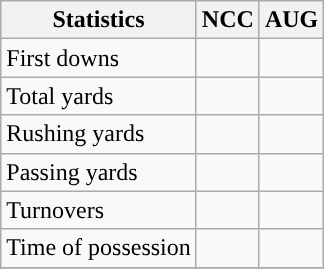<table class="wikitable">
<tr>
<th>Statistics</th>
<th>NCC</th>
<th>AUG</th>
</tr>
<tr>
<td>First downs</td>
<td></td>
<td></td>
</tr>
<tr>
<td>Total yards</td>
<td></td>
<td></td>
</tr>
<tr>
<td>Rushing yards</td>
<td></td>
<td></td>
</tr>
<tr>
<td>Passing yards</td>
<td></td>
<td></td>
</tr>
<tr>
<td>Turnovers</td>
<td></td>
<td></td>
</tr>
<tr>
<td>Time of possession</td>
<td></td>
<td></td>
</tr>
<tr>
</tr>
</table>
